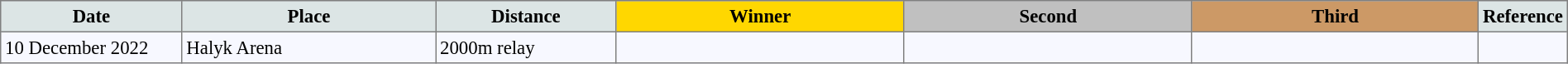<table bgcolor="#f7f8ff" cellpadding="3" cellspacing="0" border="1" style="font-size: 95%; border: gray solid 1px; border-collapse: collapse;">
<tr bgcolor="#cccccc" (1>
<td width="150" align="center" bgcolor="#dce5e5"><strong>Date</strong></td>
<td width="220" align="center" bgcolor="#dce5e5"><strong>Place</strong></td>
<td width="150" align="center" bgcolor="#dce5e5"><strong>Distance</strong></td>
<td align="center" bgcolor="gold" width="250"><strong>Winner</strong></td>
<td align="center" bgcolor="silver" width="250"><strong>Second</strong></td>
<td width="250" align="center" bgcolor="#cc9966"><strong>Third</strong></td>
<td width="30" align="center" bgcolor="#dce5e5"><strong>Reference</strong></td>
</tr>
<tr align="left">
<td>10 December 2022</td>
<td>Halyk Arena</td>
<td>2000m relay</td>
<td></td>
<td></td>
<td></td>
<td> </td>
</tr>
</table>
